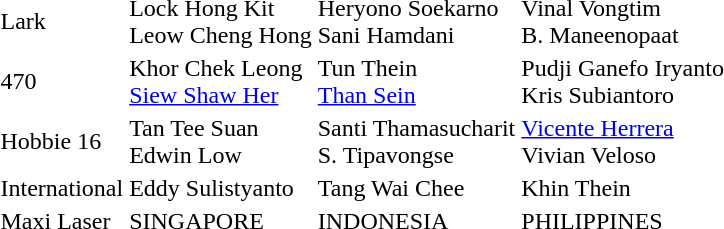<table>
<tr>
<td>Lark</td>
<td> Lock Hong Kit<br> Leow Cheng Hong</td>
<td> Heryono Soekarno<br> Sani Hamdani</td>
<td> Vinal Vongtim<br> B. Maneenopaat</td>
</tr>
<tr>
<td>470</td>
<td> Khor Chek Leong<br> <a href='#'>Siew Shaw Her</a></td>
<td> Tun Thein<br> <a href='#'>Than Sein</a></td>
<td> Pudji Ganefo Iryanto<br> Kris Subiantoro</td>
</tr>
<tr>
<td>Hobbie 16</td>
<td> Tan Tee Suan<br> Edwin Low</td>
<td>  Santi Thamasucharit<br> S. Tipavongse</td>
<td> <a href='#'>Vicente Herrera</a><br> Vivian Veloso</td>
</tr>
<tr>
<td>International</td>
<td> Eddy Sulistyanto</td>
<td> Tang Wai Chee</td>
<td> Khin Thein</td>
</tr>
<tr>
<td>Maxi Laser</td>
<td> SINGAPORE</td>
<td> INDONESIA</td>
<td> PHILIPPINES</td>
</tr>
</table>
